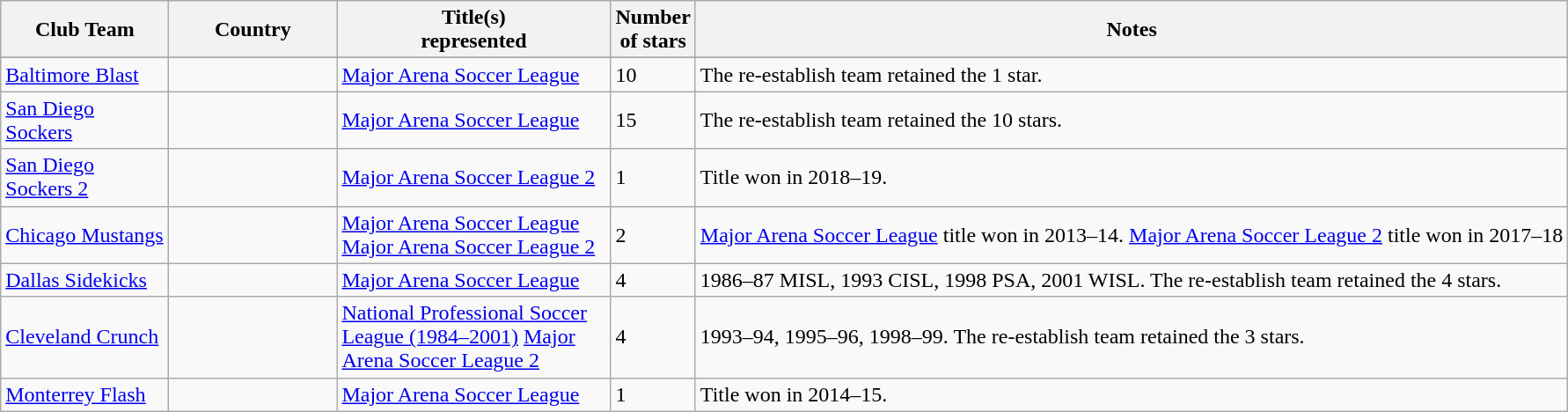<table class="wikitable sortable">
<tr>
<th width=120>Club Team</th>
<th width=120>Country</th>
<th width=200>Title(s)<br>represented</th>
<th>Number<br>of stars</th>
<th class="unsortable">Notes</th>
</tr>
<tr>
</tr>
<tr>
<td><a href='#'>Baltimore Blast</a></td>
<td></td>
<td><a href='#'>Major Arena Soccer League</a></td>
<td>10</td>
<td>The re-establish team retained the 1 star.</td>
</tr>
<tr>
<td><a href='#'>San Diego Sockers</a></td>
<td></td>
<td><a href='#'>Major Arena Soccer League</a></td>
<td>15</td>
<td>The re-establish team retained the 10 stars.</td>
</tr>
<tr>
<td><a href='#'>San Diego Sockers 2</a></td>
<td></td>
<td><a href='#'>Major Arena Soccer League 2</a></td>
<td>1</td>
<td>Title won in 2018–19.</td>
</tr>
<tr>
<td><a href='#'>Chicago Mustangs</a></td>
<td></td>
<td><a href='#'>Major Arena Soccer League</a> <a href='#'>Major Arena Soccer League 2</a></td>
<td>2</td>
<td><a href='#'>Major Arena Soccer League</a> title won in 2013–14. <a href='#'>Major Arena Soccer League 2</a> title won in 2017–18</td>
</tr>
<tr>
<td><a href='#'>Dallas Sidekicks</a></td>
<td></td>
<td><a href='#'>Major Arena Soccer League</a></td>
<td>4</td>
<td>1986–87 MISL, 1993 CISL, 1998 PSA, 2001 WISL. The re-establish team retained the 4 stars.</td>
</tr>
<tr>
<td><a href='#'>Cleveland Crunch</a></td>
<td></td>
<td><a href='#'>National Professional Soccer League (1984–2001)</a> <a href='#'>Major Arena Soccer League 2</a></td>
<td>4</td>
<td>1993–94, 1995–96, 1998–99. The re-establish team retained the 3 stars.</td>
</tr>
<tr>
<td><a href='#'>Monterrey Flash</a></td>
<td></td>
<td><a href='#'>Major Arena Soccer League</a></td>
<td>1</td>
<td>Title won in 2014–15.</td>
</tr>
</table>
